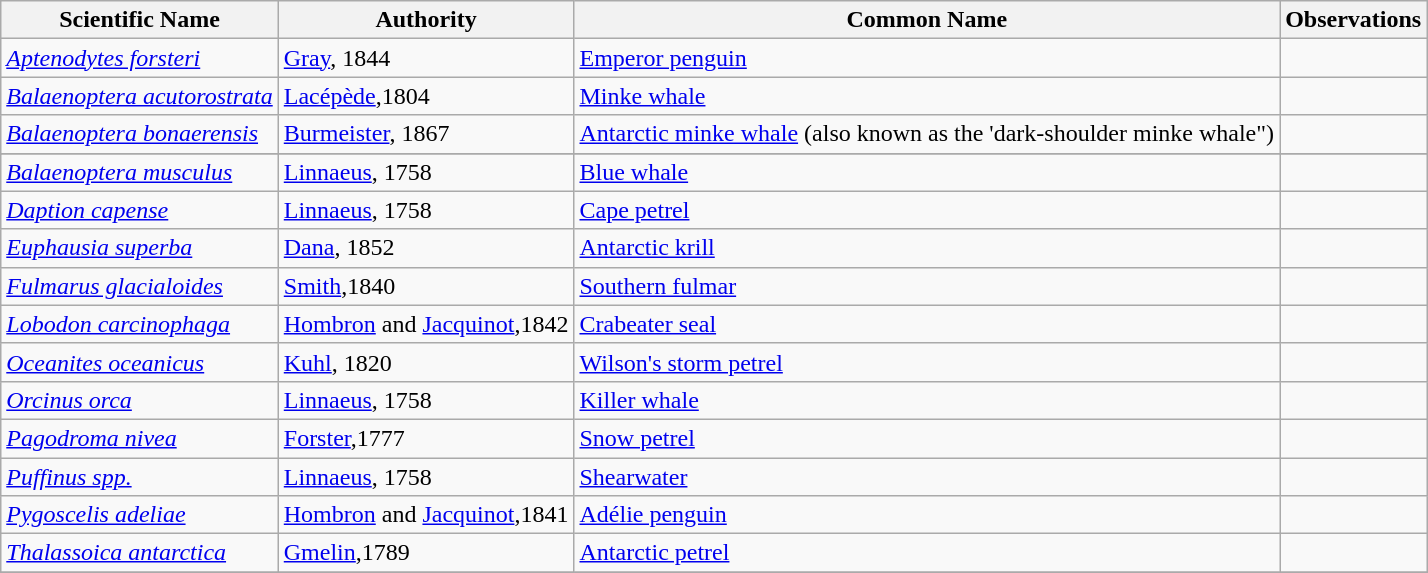<table class ="wikitable sortable">
<tr>
<th>Scientific Name</th>
<th>Authority</th>
<th>Common Name</th>
<th>Observations</th>
</tr>
<tr>
<td><em><a href='#'>Aptenodytes forsteri</a></em></td>
<td><a href='#'>Gray</a>, 1844</td>
<td><a href='#'>Emperor penguin</a></td>
<td></td>
</tr>
<tr>
<td><em><a href='#'>Balaenoptera acutorostrata</a></em></td>
<td><a href='#'>Lacépède</a>,1804</td>
<td><a href='#'>Minke whale</a></td>
<td></td>
</tr>
<tr>
<td><em><a href='#'>Balaenoptera bonaerensis</a></em></td>
<td><a href='#'>Burmeister</a>, 1867</td>
<td><a href='#'>Antarctic minke whale</a> (also known as the 'dark-shoulder minke whale")</td>
<td></td>
</tr>
<tr>
</tr>
<tr>
<td><em><a href='#'>Balaenoptera musculus</a></em></td>
<td><a href='#'>Linnaeus</a>, 1758</td>
<td><a href='#'>Blue whale</a></td>
<td></td>
</tr>
<tr>
<td><em><a href='#'>Daption capense</a></em></td>
<td><a href='#'>Linnaeus</a>, 1758</td>
<td><a href='#'>Cape petrel</a></td>
<td></td>
</tr>
<tr>
<td><em><a href='#'>Euphausia superba</a></em></td>
<td><a href='#'>Dana</a>, 1852</td>
<td><a href='#'>Antarctic krill</a></td>
<td></td>
</tr>
<tr>
<td><em><a href='#'>Fulmarus glacialoides</a></em></td>
<td><a href='#'>Smith</a>,1840</td>
<td><a href='#'>Southern fulmar</a></td>
<td></td>
</tr>
<tr>
<td><em><a href='#'>Lobodon carcinophaga</a></em></td>
<td><a href='#'>Hombron</a> and <a href='#'>Jacquinot</a>,1842</td>
<td><a href='#'>Crabeater seal</a></td>
<td></td>
</tr>
<tr>
<td><em><a href='#'>Oceanites oceanicus</a></em></td>
<td><a href='#'>Kuhl</a>, 1820</td>
<td><a href='#'>Wilson's storm petrel</a></td>
<td></td>
</tr>
<tr>
<td><em><a href='#'>Orcinus orca</a></em></td>
<td><a href='#'>Linnaeus</a>, 1758</td>
<td><a href='#'>Killer whale</a></td>
<td></td>
</tr>
<tr>
<td><em><a href='#'>Pagodroma nivea</a></em></td>
<td><a href='#'>Forster</a>,1777</td>
<td><a href='#'>Snow petrel</a></td>
<td></td>
</tr>
<tr>
<td><em><a href='#'>Puffinus spp.</a></em></td>
<td><a href='#'>Linnaeus</a>, 1758</td>
<td><a href='#'>Shearwater</a></td>
<td></td>
</tr>
<tr>
<td><em><a href='#'>Pygoscelis adeliae</a></em></td>
<td><a href='#'>Hombron</a> and <a href='#'>Jacquinot</a>,1841</td>
<td><a href='#'>Adélie penguin</a></td>
<td></td>
</tr>
<tr>
<td><em><a href='#'>Thalassoica antarctica</a></em></td>
<td><a href='#'>Gmelin</a>,1789</td>
<td><a href='#'>Antarctic petrel</a></td>
<td></td>
</tr>
<tr>
</tr>
</table>
